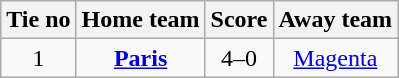<table class="wikitable" style="text-align:center">
<tr>
<th>Tie no</th>
<th>Home team</th>
<th>Score</th>
<th>Away team</th>
</tr>
<tr>
<td>1</td>
<td><strong><a href='#'>Paris</a></strong></td>
<td>4–0</td>
<td><a href='#'>Magenta</a></td>
</tr>
</table>
